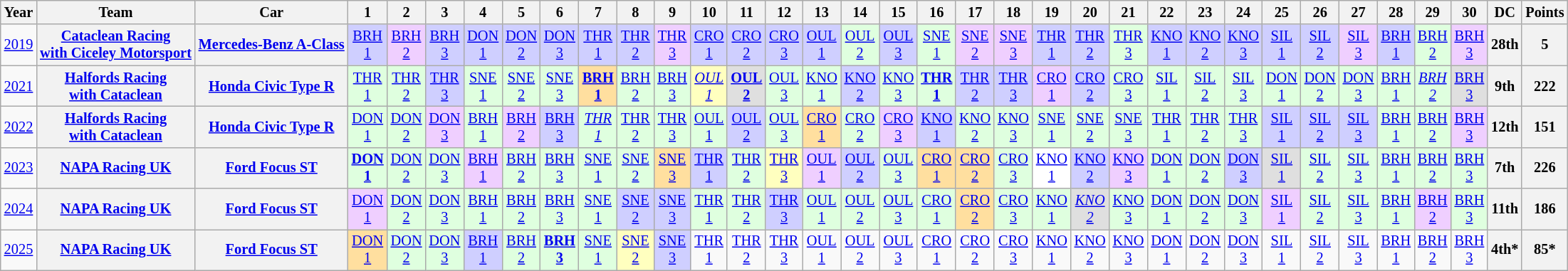<table class="wikitable" style="text-align:center; font-size:85%">
<tr>
<th>Year</th>
<th>Team</th>
<th>Car</th>
<th>1</th>
<th>2</th>
<th>3</th>
<th>4</th>
<th>5</th>
<th>6</th>
<th>7</th>
<th>8</th>
<th>9</th>
<th>10</th>
<th>11</th>
<th>12</th>
<th>13</th>
<th>14</th>
<th>15</th>
<th>16</th>
<th>17</th>
<th>18</th>
<th>19</th>
<th>20</th>
<th>21</th>
<th>22</th>
<th>23</th>
<th>24</th>
<th>25</th>
<th>26</th>
<th>27</th>
<th>28</th>
<th>29</th>
<th>30</th>
<th>DC</th>
<th>Points</th>
</tr>
<tr>
<td><a href='#'>2019</a></td>
<th nowrap><a href='#'>Cataclean Racing<br>with Ciceley Motorsport</a></th>
<th nowrap><a href='#'>Mercedes-Benz A-Class</a></th>
<td style="background:#CFCFFF;"><a href='#'>BRH<br>1</a><br></td>
<td style="background:#EFCFFF;"><a href='#'>BRH<br>2</a><br></td>
<td style="background:#CFCFFF;"><a href='#'>BRH<br>3</a><br></td>
<td style="background:#CFCFFF;"><a href='#'>DON<br>1</a><br></td>
<td style="background:#CFCFFF;"><a href='#'>DON<br>2</a><br></td>
<td style="background:#CFCFFF;"><a href='#'>DON<br>3</a><br></td>
<td style="background:#CFCFFF;"><a href='#'>THR<br>1</a><br></td>
<td style="background:#CFCFFF;"><a href='#'>THR<br>2</a><br></td>
<td style="background:#EFCFFF;"><a href='#'>THR<br>3</a><br></td>
<td style="background:#CFCFFF;"><a href='#'>CRO<br>1</a><br></td>
<td style="background:#CFCFFF;"><a href='#'>CRO<br>2</a><br></td>
<td style="background:#CFCFFF;"><a href='#'>CRO<br>3</a><br></td>
<td style="background:#CFCFFF;"><a href='#'>OUL<br>1</a><br></td>
<td style="background:#DFFFDF;"><a href='#'>OUL<br>2</a><br></td>
<td style="background:#CFCFFF;"><a href='#'>OUL<br>3</a><br></td>
<td style="background:#DFFFDF;"><a href='#'>SNE<br>1</a><br></td>
<td style="background:#EFCFFF;"><a href='#'>SNE<br>2</a><br></td>
<td style="background:#EFCFFF;"><a href='#'>SNE<br>3</a><br></td>
<td style="background:#CFCFFF;"><a href='#'>THR<br>1</a><br></td>
<td style="background:#CFCFFF;"><a href='#'>THR<br>2</a><br></td>
<td style="background:#DFFFDF;"><a href='#'>THR<br>3</a><br></td>
<td style="background:#CFCFFF;"><a href='#'>KNO<br>1</a><br></td>
<td style="background:#CFCFFF;"><a href='#'>KNO<br>2</a><br></td>
<td style="background:#CFCFFF;"><a href='#'>KNO<br>3</a><br></td>
<td style="background:#CFCFFF;"><a href='#'>SIL<br>1</a><br></td>
<td style="background:#CFCFFF;"><a href='#'>SIL<br>2</a><br></td>
<td style="background:#EFCFFF;"><a href='#'>SIL<br>3</a><br></td>
<td style="background:#CFCFFF;"><a href='#'>BRH<br>1</a><br></td>
<td style="background:#DFFFDF;"><a href='#'>BRH<br>2</a><br></td>
<td style="background:#EFCFFF;"><a href='#'>BRH<br>3</a><br></td>
<th>28th</th>
<th>5</th>
</tr>
<tr>
<td><a href='#'>2021</a></td>
<th nowrap><a href='#'>Halfords Racing<br>with Cataclean</a></th>
<th nowrap><a href='#'>Honda Civic Type R</a></th>
<td style="background:#DFFFDF;"><a href='#'>THR<br>1</a><br></td>
<td style="background:#DFFFDF;"><a href='#'>THR<br>2</a><br></td>
<td style="background:#CFCFFF;"><a href='#'>THR<br>3</a><br></td>
<td style="background:#DFFFDF;"><a href='#'>SNE<br>1</a><br></td>
<td style="background:#DFFFDF;"><a href='#'>SNE<br>2</a><br></td>
<td style="background:#DFFFDF;"><a href='#'>SNE<br>3</a><br></td>
<td style="background:#FFDF9F;"><strong><a href='#'>BRH<br>1</a></strong><br></td>
<td style="background:#DFFFDF;"><a href='#'>BRH<br>2</a><br></td>
<td style="background:#DFFFDF;"><a href='#'>BRH<br>3</a><br></td>
<td style="background:#FFFFBF;"><em><a href='#'>OUL<br>1</a></em><br></td>
<td style="background:#DFDFDF;"><strong><a href='#'>OUL<br>2</a></strong><br></td>
<td style="background:#DFFFDF;"><a href='#'>OUL<br>3</a><br></td>
<td style="background:#DFFFDF;"><a href='#'>KNO<br>1</a><br></td>
<td style="background:#CFCFFF;"><a href='#'>KNO<br>2</a><br></td>
<td style="background:#DFFFDF;"><a href='#'>KNO<br>3</a><br></td>
<td style="background:#DFFFDF;"><strong><a href='#'>THR<br>1</a></strong><br></td>
<td style="background:#CFCFFF;"><a href='#'>THR<br>2</a><br></td>
<td style="background:#CFCFFF;"><a href='#'>THR<br>3</a><br></td>
<td style="background:#EFCFFF;"><a href='#'>CRO<br>1</a><br></td>
<td style="background:#CFCFFF;"><a href='#'>CRO<br>2</a><br></td>
<td style="background:#DFFFDF;"><a href='#'>CRO<br>3</a><br></td>
<td style="background:#DFFFDF;"><a href='#'>SIL<br>1</a><br></td>
<td style="background:#DFFFDF;"><a href='#'>SIL<br>2</a><br></td>
<td style="background:#DFFFDF;"><a href='#'>SIL<br>3</a><br></td>
<td style="background:#DFFFDF;"><a href='#'>DON<br>1</a><br></td>
<td style="background:#DFFFDF;"><a href='#'>DON<br>2</a><br></td>
<td style="background:#DFFFDF;"><a href='#'>DON<br>3</a><br></td>
<td style="background:#DFFFDF;"><a href='#'>BRH<br>1</a><br></td>
<td style="background:#DFFFDF;"><em><a href='#'>BRH<br>2</a></em><br></td>
<td style="background:#DFDFDF;"><a href='#'>BRH<br>3</a><br></td>
<th>9th</th>
<th>222</th>
</tr>
<tr>
<td><a href='#'>2022</a></td>
<th nowrap><a href='#'>Halfords Racing<br>with Cataclean</a></th>
<th nowrap><a href='#'>Honda Civic Type R</a></th>
<td style="background:#DFFFDF;"><a href='#'>DON<br>1</a><br></td>
<td style="background:#DFFFDF;"><a href='#'>DON<br>2</a><br></td>
<td style="background:#EFCFFF;"><a href='#'>DON<br>3</a><br></td>
<td style="background:#DFFFDF;"><a href='#'>BRH<br>1</a><br></td>
<td style="background:#EFCFFF;"><a href='#'>BRH<br>2</a><br></td>
<td style="background:#CFCFFF;"><a href='#'>BRH<br>3</a><br></td>
<td style="background:#DFFFDF;"><em><a href='#'>THR<br>1</a></em><br></td>
<td style="background:#DFFFDF;"><a href='#'>THR<br>2</a><br></td>
<td style="background:#DFFFDF;"><a href='#'>THR<br>3</a><br></td>
<td style="background:#DFFFDF;"><a href='#'>OUL<br>1</a><br></td>
<td style="background:#CFCFFF;"><a href='#'>OUL<br>2</a><br></td>
<td style="background:#DFFFDF;"><a href='#'>OUL<br>3</a><br></td>
<td style="background:#FFDF9F;"><a href='#'>CRO<br>1</a><br></td>
<td style="background:#DFFFDF;"><a href='#'>CRO<br>2</a><br></td>
<td style="background:#EFCFFF;"><a href='#'>CRO<br>3</a><br></td>
<td style="background:#CFCFFF;"><a href='#'>KNO<br>1</a><br></td>
<td style="background:#DFFFDF;"><a href='#'>KNO<br>2</a><br></td>
<td style="background:#DFFFDF;"><a href='#'>KNO<br>3</a><br></td>
<td style="background:#DFFFDF;"><a href='#'>SNE<br>1</a><br></td>
<td style="background:#DFFFDF;"><a href='#'>SNE<br>2</a><br></td>
<td style="background:#DFFFDF;"><a href='#'>SNE<br>3</a><br></td>
<td style="background:#DFFFDF;"><a href='#'>THR<br>1</a><br></td>
<td style="background:#DFFFDF;"><a href='#'>THR<br>2</a><br></td>
<td style="background:#DFFFDF;"><a href='#'>THR<br>3</a><br></td>
<td style="background:#CFCFFF;"><a href='#'>SIL<br>1</a><br></td>
<td style="background:#CFCFFF;"><a href='#'>SIL<br>2</a><br></td>
<td style="background:#CFCFFF;"><a href='#'>SIL<br>3</a><br></td>
<td style="background:#DFFFDF;"><a href='#'>BRH<br>1</a><br></td>
<td style="background:#DFFFDF;"><a href='#'>BRH<br>2</a><br></td>
<td style="background:#EFCFFF;"><a href='#'>BRH<br>3</a><br></td>
<th>12th</th>
<th>151</th>
</tr>
<tr>
<td><a href='#'>2023</a></td>
<th nowrap><a href='#'>NAPA Racing UK</a></th>
<th nowrap><a href='#'>Ford Focus ST</a></th>
<td style="background:#DFFFDF;"><strong><a href='#'>DON<br>1</a></strong><br></td>
<td style="background:#DFFFDF;"><a href='#'>DON<br>2</a><br></td>
<td style="background:#DFFFDF;"><a href='#'>DON<br>3</a><br></td>
<td style="background:#EFCFFF;"><a href='#'>BRH<br>1</a><br></td>
<td style="background:#DFFFDF;"><a href='#'>BRH<br>2</a><br></td>
<td style="background:#DFFFDF;"><a href='#'>BRH<br>3</a><br></td>
<td style="background:#DFFFDF;"><a href='#'>SNE<br>1</a><br></td>
<td style="background:#DFFFDF;"><a href='#'>SNE<br>2</a><br></td>
<td style="background:#FFDF9F;"><a href='#'>SNE<br>3</a><br></td>
<td style="background:#CFCFFF;"><a href='#'>THR<br>1</a><br></td>
<td style="background:#DFFFDF;"><a href='#'>THR<br>2</a><br></td>
<td style="background:#FFFFBF;"><a href='#'>THR<br>3</a><br></td>
<td style="background:#EFCFFF;"><a href='#'>OUL<br>1</a><br></td>
<td style="background:#CFCFFF;"><a href='#'>OUL<br>2</a><br></td>
<td style="background:#DFFFDF;"><a href='#'>OUL<br>3</a><br></td>
<td style="background:#FFDF9F;"><a href='#'>CRO<br>1</a><br></td>
<td style="background:#FFDF9F;"><a href='#'>CRO<br>2</a><br></td>
<td style="background:#DFFFDF;"><a href='#'>CRO<br>3</a><br></td>
<td style="background:#FFFFFF;"><a href='#'>KNO<br>1</a><br></td>
<td style="background:#CFCFFF;"><a href='#'>KNO<br>2</a><br></td>
<td style="background:#EFCFFF;"><a href='#'>KNO<br>3</a><br></td>
<td style="background:#DFFFDF;"><a href='#'>DON<br>1</a><br></td>
<td style="background:#DFFFDF;"><a href='#'>DON<br>2</a><br></td>
<td style="background:#CFCFFF;"><a href='#'>DON<br>3</a><br></td>
<td style="background:#DFDFDF;"><a href='#'>SIL<br>1</a><br></td>
<td style="background:#DFFFDF;"><a href='#'>SIL<br>2</a><br></td>
<td style="background:#DFFFDF;"><a href='#'>SIL<br>3</a><br></td>
<td style="background:#DFFFDF;"><a href='#'>BRH<br>1</a><br></td>
<td style="background:#DFFFDF;"><a href='#'>BRH<br>2</a><br></td>
<td style="background:#DFFFDF;"><a href='#'>BRH<br>3</a><br></td>
<th>7th</th>
<th>226</th>
</tr>
<tr>
<td><a href='#'>2024</a></td>
<th nowrap><a href='#'>NAPA Racing UK</a></th>
<th nowrap><a href='#'>Ford Focus ST</a></th>
<td style="background:#EFCFFF;"><a href='#'>DON<br>1</a><br></td>
<td style="background:#DFFFDF;"><a href='#'>DON<br>2</a><br></td>
<td style="background:#DFFFDF;"><a href='#'>DON<br>3</a><br></td>
<td style="background:#DFFFDF;"><a href='#'>BRH<br>1</a><br></td>
<td style="background:#DFFFDF;"><a href='#'>BRH<br>2</a><br></td>
<td style="background:#DFFFDF;"><a href='#'>BRH<br>3</a><br></td>
<td style="background:#DFFFDF;"><a href='#'>SNE<br>1</a><br></td>
<td style="background:#CFCFFF;"><a href='#'>SNE<br>2</a><br></td>
<td style="background:#CFCFFF;"><a href='#'>SNE<br>3</a><br></td>
<td style="background:#DFFFDF;"><a href='#'>THR<br>1</a><br></td>
<td style="background:#DFFFDF;"><a href='#'>THR<br>2</a><br></td>
<td style="background:#CFCFFF;"><a href='#'>THR<br>3</a><br></td>
<td style="background:#DFFFDF;"><a href='#'>OUL<br>1</a><br></td>
<td style="background:#DFFFDF;"><a href='#'>OUL<br>2</a><br></td>
<td style="background:#DFFFDF;"><a href='#'>OUL<br>3</a><br></td>
<td style="background:#DFFFDF;"><a href='#'>CRO<br>1</a><br></td>
<td style="background:#FFDF9F;"><a href='#'>CRO<br>2</a><br></td>
<td style="background:#DFFFDF;"><a href='#'>CRO<br>3</a><br></td>
<td style="background:#DFFFDF;"><a href='#'>KNO<br>1</a><br></td>
<td style="background:#DFDFDF;"><em><a href='#'>KNO<br>2</a></em><br></td>
<td style="background:#DFFFDF;"><a href='#'>KNO<br>3</a><br></td>
<td style="background:#DFFFDF;"><a href='#'>DON<br>1</a><br></td>
<td style="background:#DFFFDF;"><a href='#'>DON<br>2</a><br></td>
<td style="background:#DFFFDF;"><a href='#'>DON<br>3</a><br></td>
<td style="background:#EFCFFF;"><a href='#'>SIL<br>1</a><br></td>
<td style="background:#DFFFDF;"><a href='#'>SIL<br>2</a><br></td>
<td style="background:#DFFFDF;"><a href='#'>SIL<br>3</a><br></td>
<td style="background:#DFFFDF;"><a href='#'>BRH<br>1</a><br></td>
<td style="background:#EFCFFF;"><a href='#'>BRH<br>2</a><br></td>
<td style="background:#DFFFDF;"><a href='#'>BRH<br>3</a><br></td>
<th>11th</th>
<th>186</th>
</tr>
<tr>
<td><a href='#'>2025</a></td>
<th><a href='#'>NAPA Racing UK</a></th>
<th><a href='#'>Ford Focus ST</a></th>
<td style="background:#FFDF9F;"><a href='#'>DON<br>1</a><br></td>
<td style="background:#DFFFDF;"><a href='#'>DON<br>2</a><br></td>
<td style="background:#DFFFDF;"><a href='#'>DON<br>3</a><br></td>
<td style="background:#CFCFFF;"><a href='#'>BRH<br>1</a><br></td>
<td style="background:#DFFFDF;"><a href='#'>BRH<br>2</a><br></td>
<td style="background:#DFFFDF;"><strong><a href='#'>BRH<br>3</a></strong><br></td>
<td style="background:#DFFFDF;"><a href='#'>SNE<br>1</a><br></td>
<td style="background:#FFFFBF;"><a href='#'>SNE<br>2</a><br></td>
<td style="background:#CFCFFF;"><a href='#'>SNE<br>3</a><br></td>
<td style="background:#;"><a href='#'>THR<br>1</a><br></td>
<td style="background:#;"><a href='#'>THR<br>2</a><br></td>
<td style="background:#;"><a href='#'>THR<br>3</a><br></td>
<td style="background:#;"><a href='#'>OUL<br>1</a><br></td>
<td style="background:#;"><a href='#'>OUL<br>2</a><br></td>
<td style="background:#;"><a href='#'>OUL<br>3</a><br></td>
<td style="background:#;"><a href='#'>CRO<br>1</a><br></td>
<td style="background:#;"><a href='#'>CRO<br>2</a><br></td>
<td style="background:#;"><a href='#'>CRO<br>3</a><br></td>
<td style="background:#;"><a href='#'>KNO<br>1</a><br></td>
<td style="background:#;"><a href='#'>KNO<br>2</a><br></td>
<td style="background:#;"><a href='#'>KNO<br>3</a><br></td>
<td style="background:#;"><a href='#'>DON<br>1</a><br></td>
<td style="background:#;"><a href='#'>DON<br>2</a><br></td>
<td style="background:#;"><a href='#'>DON<br>3</a><br></td>
<td style="background:#;"><a href='#'>SIL<br>1</a><br></td>
<td style="background:#;"><a href='#'>SIL<br>2</a><br></td>
<td style="background:#;"><a href='#'>SIL<br>3</a><br></td>
<td style="background:#;"><a href='#'>BRH<br>1</a><br></td>
<td style="background:#;"><a href='#'>BRH<br>2</a><br></td>
<td style="background:#;"><a href='#'>BRH<br>3</a><br></td>
<th>4th*</th>
<th>85*</th>
</tr>
</table>
